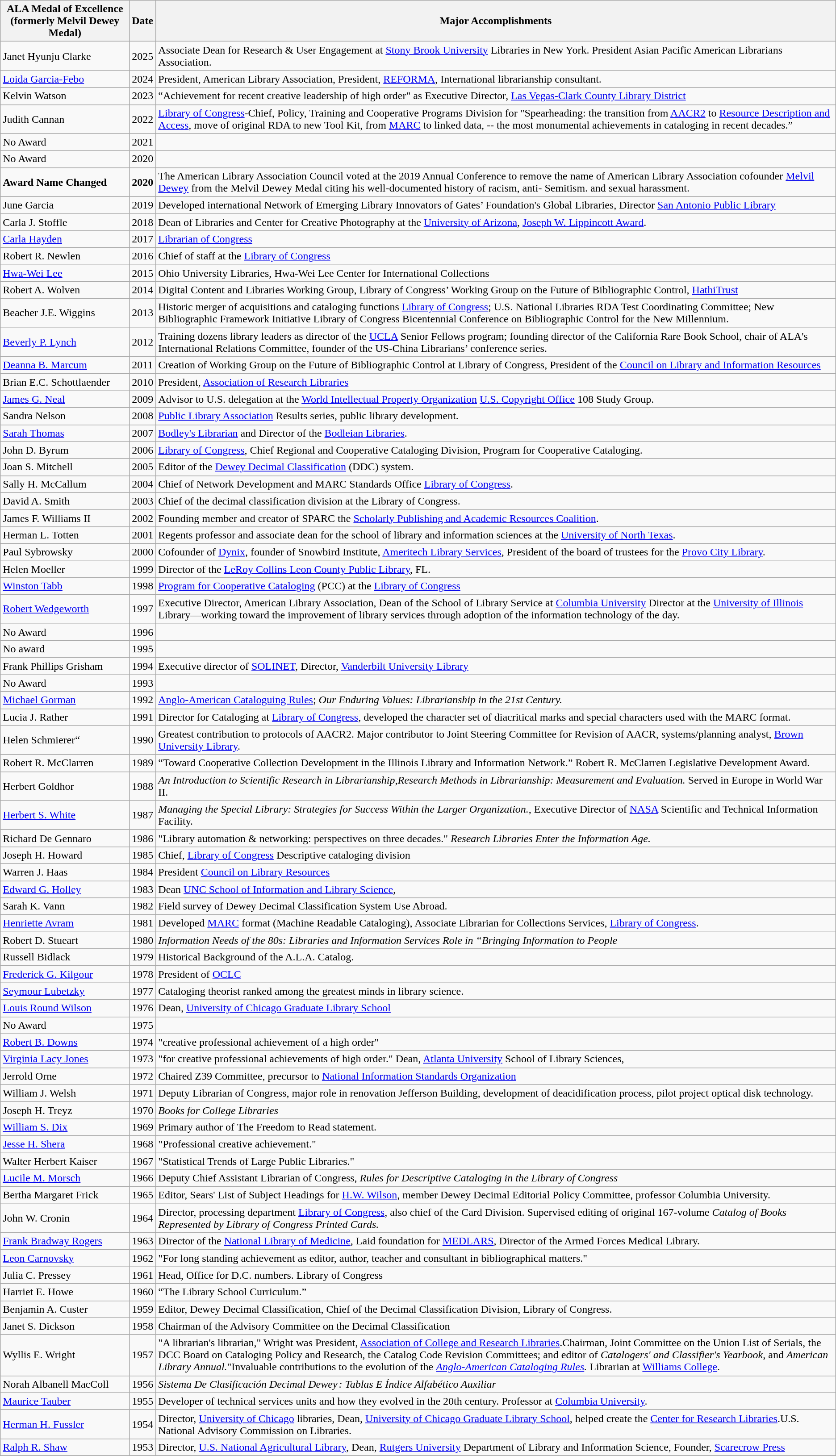<table class="wikitable sortable">
<tr>
<th>ALA Medal of Excellence (formerly Melvil Dewey Medal)</th>
<th>Date</th>
<th>Major Accomplishments</th>
</tr>
<tr>
<td>Janet Hyunju Clarke</td>
<td>2025</td>
<td>Associate Dean for Research & User Engagement at <a href='#'>Stony Brook University</a> Libraries in New York. President Asian Pacific American Librarians Association.</td>
</tr>
<tr>
<td><a href='#'>Loida Garcia-Febo</a></td>
<td>2024</td>
<td>President, American Library Association, President, <a href='#'>REFORMA</a>, International librarianship consultant.</td>
</tr>
<tr>
<td>Kelvin Watson</td>
<td>2023</td>
<td>“Achievement for recent creative leadership of high order" as Executive Director, <a href='#'>Las Vegas-Clark County Library District</a></td>
</tr>
<tr>
<td>Judith Cannan </td>
<td>2022</td>
<td><a href='#'>Library of Congress</a>-Chief, Policy, Training and Cooperative Programs Division for "Spearheading: the transition from <a href='#'>AACR2</a> to <a href='#'>Resource Description and Access</a>, move of original RDA to new Tool Kit, from <a href='#'>MARC</a> to linked data, -- the most monumental achievements in cataloging in recent decades.”</td>
</tr>
<tr>
<td>No Award</td>
<td>2021</td>
<td></td>
</tr>
<tr>
<td>No Award</td>
<td>2020</td>
<td></td>
</tr>
<tr>
<td><strong>Award Name Changed</strong></td>
<td><strong>2020</strong></td>
<td>The American Library Association Council voted at the 2019 Annual Conference to remove the name of American Library Association cofounder <a href='#'>Melvil Dewey</a> from the Melvil Dewey Medal citing his well-documented history of racism, anti- Semitism. and sexual harassment.</td>
</tr>
<tr>
<td>June Garcia </td>
<td>2019</td>
<td>Developed international Network of Emerging Library Innovators of Gates’ Foundation's Global Libraries, Director <a href='#'>San Antonio Public Library</a></td>
</tr>
<tr>
<td>Carla J. Stoffle</td>
<td>2018</td>
<td>Dean of Libraries and Center for Creative Photography at the <a href='#'>University of Arizona</a>, <a href='#'>Joseph W. Lippincott Award</a>.</td>
</tr>
<tr>
<td><a href='#'>Carla Hayden</a></td>
<td>2017</td>
<td><a href='#'>Librarian of Congress</a></td>
</tr>
<tr>
<td>Robert R. Newlen </td>
<td>2016</td>
<td>Chief of staff at the <a href='#'>Library of Congress</a></td>
</tr>
<tr>
<td><a href='#'>Hwa-Wei Lee</a></td>
<td>2015</td>
<td>Ohio University Libraries, Hwa-Wei Lee Center for International Collections</td>
</tr>
<tr>
<td>Robert A. Wolven </td>
<td>2014</td>
<td>Digital Content and Libraries Working Group, Library of Congress’ Working Group on the Future of Bibliographic Control, <a href='#'>HathiTrust</a></td>
</tr>
<tr>
<td>Beacher J.E. Wiggins</td>
<td>2013</td>
<td>Historic merger of acquisitions and cataloging functions <a href='#'>Library of Congress</a>; U.S. National Libraries RDA Test Coordinating Committee; New Bibliographic Framework Initiative Library of Congress Bicentennial Conference on Bibliographic Control for the New Millennium.</td>
</tr>
<tr>
<td><a href='#'>Beverly P. Lynch</a></td>
<td>2012</td>
<td>Training dozens library leaders as director of the <a href='#'>UCLA</a> Senior Fellows program; founding director of the California Rare Book School, chair of ALA's International Relations Committee, founder of the US-China Librarians’ conference series.</td>
</tr>
<tr>
<td><a href='#'>Deanna B. Marcum</a></td>
<td>2011</td>
<td>Creation of Working Group on the Future of Bibliographic Control at Library of Congress, President of the <a href='#'>Council on Library and Information Resources</a></td>
</tr>
<tr>
<td>Brian E.C. Schottlaender</td>
<td>2010</td>
<td>President, <a href='#'>Association of Research Libraries</a></td>
</tr>
<tr>
<td><a href='#'>James G. Neal</a></td>
<td>2009</td>
<td>Advisor to U.S. delegation at the <a href='#'>World Intellectual Property Organization</a> <a href='#'>U.S. Copyright Office</a> 108 Study Group.</td>
</tr>
<tr>
<td>Sandra Nelson </td>
<td>2008</td>
<td><a href='#'>Public Library Association</a> Results series, public library development.</td>
</tr>
<tr>
<td><a href='#'>Sarah Thomas</a></td>
<td>2007</td>
<td><a href='#'>Bodley's Librarian</a> and Director of the <a href='#'>Bodleian Libraries</a>.</td>
</tr>
<tr>
<td>John D. Byrum </td>
<td>2006</td>
<td><a href='#'>Library of Congress</a>, Chief Regional and Cooperative Cataloging Division, Program for Cooperative Cataloging.</td>
</tr>
<tr>
<td>Joan S. Mitchell</td>
<td>2005</td>
<td>Editor of the <a href='#'>Dewey Decimal Classification</a> (DDC) system.</td>
</tr>
<tr>
<td>Sally H. McCallum </td>
<td>2004</td>
<td>Chief of Network Development and MARC Standards Office  <a href='#'>Library of Congress</a>.</td>
</tr>
<tr>
<td>David A. Smith </td>
<td>2003</td>
<td>Chief of the decimal classification division at the Library of Congress.</td>
</tr>
<tr>
<td>James F. Williams II </td>
<td>2002</td>
<td>Founding member and creator of SPARC the <a href='#'>Scholarly Publishing and Academic Resources Coalition</a>.</td>
</tr>
<tr>
<td>Herman L. Totten </td>
<td>2001</td>
<td>Regents professor and associate dean for the school of library and information sciences at the <a href='#'>University of North Texas</a>.</td>
</tr>
<tr>
<td>Paul Sybrowsky </td>
<td>2000</td>
<td>Cofounder of <a href='#'>Dynix</a>, founder of Snowbird Institute, <a href='#'>Ameritech Library Services</a>, President of the board of trustees for the <a href='#'>Provo City Library</a>.</td>
</tr>
<tr>
<td>Helen Moeller</td>
<td>1999</td>
<td>Director of the <a href='#'>LeRoy Collins Leon County Public Library</a>, FL.</td>
</tr>
<tr>
<td><a href='#'>Winston Tabb</a></td>
<td>1998</td>
<td><a href='#'>Program for Cooperative Cataloging</a> (PCC) at the <a href='#'>Library of Congress</a></td>
</tr>
<tr>
<td><a href='#'>Robert Wedgeworth</a></td>
<td>1997</td>
<td>Executive Director, American Library Association, Dean of the School of Library Service at <a href='#'>Columbia University</a> Director at the <a href='#'>University of Illinois</a> Library—working toward the improvement of library services through adoption of the information technology of the day.</td>
</tr>
<tr>
<td>No Award</td>
<td>1996</td>
<td></td>
</tr>
<tr>
<td>No award</td>
<td>1995</td>
</tr>
<tr>
<td>Frank Phillips Grisham </td>
<td>1994</td>
<td>Executive director of <a href='#'>SOLINET</a>, Director, <a href='#'>Vanderbilt University Library</a></td>
</tr>
<tr>
<td>No Award</td>
<td>1993</td>
<td></td>
</tr>
<tr>
<td><a href='#'>Michael Gorman</a></td>
<td>1992</td>
<td><a href='#'>Anglo-American Cataloguing Rules</a>; <em>Our Enduring Values: Librarianship in the 21st Century.</em> </td>
</tr>
<tr>
<td>Lucia J. Rather</td>
<td>1991</td>
<td>Director for Cataloging at <a href='#'>Library of Congress</a>, developed the character set of diacritical marks and special characters used with the MARC format.</td>
</tr>
<tr>
<td>Helen Schmierer“</td>
<td>1990</td>
<td>Greatest contribution to protocols of AACR2. Major contributor to Joint Steering Committee for Revision of AACR, systems/planning analyst, <a href='#'>Brown University Library</a>.</td>
</tr>
<tr>
<td>Robert R. McClarren </td>
<td>1989</td>
<td>“Toward Cooperative Collection Development in the Illinois Library and Information Network.”  Robert R. McClarren Legislative Development Award.</td>
</tr>
<tr>
<td>Herbert Goldhor</td>
<td>1988</td>
<td><em>An Introduction to Scientific Research in Librarianship</em>,<em>Research Methods in Librarianship: Measurement and Evaluation.</em> Served in Europe in World War II.</td>
</tr>
<tr>
<td><a href='#'>Herbert S. White</a></td>
<td>1987</td>
<td><em>Managing the Special Library: Strategies for Success Within the Larger Organization.</em>, Executive Director of <a href='#'>NASA</a> Scientific and Technical Information Facility.</td>
</tr>
<tr>
<td>Richard De Gennaro </td>
<td>1986</td>
<td>"Library automation & networking: perspectives on three decades." <em>Research Libraries Enter the Information Age.</em> </td>
</tr>
<tr>
<td>Joseph H. Howard</td>
<td>1985</td>
<td>Chief, <a href='#'>Library of Congress</a> Descriptive cataloging division </td>
</tr>
<tr>
<td>Warren J. Haas	</td>
<td>1984</td>
<td>President <a href='#'>Council on Library Resources</a></td>
</tr>
<tr>
<td><a href='#'>Edward G. Holley</a></td>
<td>1983</td>
<td>Dean <a href='#'>UNC School of Information and Library Science</a>,</td>
</tr>
<tr>
<td>Sarah K. Vann</td>
<td>1982</td>
<td>Field survey of Dewey Decimal Classification System Use Abroad.</td>
</tr>
<tr>
<td><a href='#'>Henriette Avram</a></td>
<td>1981</td>
<td>Developed <a href='#'>MARC</a> format (Machine Readable Cataloging), Associate Librarian for Collections Services, <a href='#'>Library of Congress</a>.</td>
</tr>
<tr>
<td>Robert D. Stueart</td>
<td>1980</td>
<td><em>Information Needs of the 80s: Libraries and Information Services Role in “Bringing Information to People</em> </td>
</tr>
<tr>
<td>Russell Bidlack </td>
<td>1979</td>
<td>Historical Background of the A.L.A. Catalog.</td>
</tr>
<tr>
<td><a href='#'>Frederick G. Kilgour</a></td>
<td>1978</td>
<td>President of <a href='#'>OCLC</a></td>
</tr>
<tr>
<td><a href='#'>Seymour Lubetzky</a></td>
<td>1977</td>
<td>Cataloging theorist ranked among the greatest minds in library science.</td>
</tr>
<tr>
<td><a href='#'>Louis Round Wilson</a></td>
<td>1976</td>
<td>Dean, <a href='#'>University of Chicago Graduate Library School</a></td>
</tr>
<tr>
<td>No Award</td>
<td>1975</td>
<td></td>
</tr>
<tr>
<td><a href='#'>Robert B. Downs</a></td>
<td>1974</td>
<td>"creative professional achievement of a high order"</td>
</tr>
<tr>
<td><a href='#'>Virginia Lacy Jones</a></td>
<td>1973</td>
<td>"for creative professional achievements of high order." Dean, <a href='#'>Atlanta University</a> School of Library Sciences,</td>
</tr>
<tr>
<td>Jerrold Orne</td>
<td>1972</td>
<td>Chaired Z39 Committee, precursor to <a href='#'>National Information Standards Organization</a></td>
</tr>
<tr>
<td>William J. Welsh </td>
<td>1971</td>
<td>Deputy Librarian of Congress, major role in renovation Jefferson Building, development of deacidification process, pilot project optical disk technology.</td>
</tr>
<tr>
<td>Joseph H. Treyz</td>
<td>1970</td>
<td><em>Books for College Libraries</em></td>
</tr>
<tr>
<td><a href='#'>William S. Dix</a></td>
<td>1969</td>
<td>Primary author of The Freedom to Read statement.</td>
</tr>
<tr>
<td><a href='#'>Jesse H. Shera</a></td>
<td>1968</td>
<td>"Professional creative achievement."</td>
</tr>
<tr>
<td>Walter Herbert Kaiser </td>
<td>1967</td>
<td>"Statistical Trends of Large Public Libraries."</td>
</tr>
<tr>
<td><a href='#'>Lucile M. Morsch</a></td>
<td>1966</td>
<td>Deputy Chief Assistant Librarian of Congress, <em>Rules for Descriptive Cataloging in the Library of Congress</em></td>
</tr>
<tr>
<td>Bertha Margaret Frick</td>
<td>1965</td>
<td>Editor, Sears' List of Subject Headings for <a href='#'>H.W. Wilson</a>, member Dewey Decimal Editorial Policy Committee, professor Columbia University.</td>
</tr>
<tr>
<td>John W. Cronin</td>
<td>1964</td>
<td>Director, processing department <a href='#'>Library of Congress</a>, also chief of the Card Division. Supervised editing of original 167-volume <em>Catalog of Books Represented by Library of Congress Printed Cards.</em></td>
</tr>
<tr>
<td><a href='#'>Frank Bradway Rogers</a></td>
<td>1963</td>
<td>Director of the <a href='#'>National Library of Medicine</a>, Laid foundation for <a href='#'>MEDLARS</a>, Director of the Armed Forces Medical Library.</td>
</tr>
<tr>
<td><a href='#'>Leon Carnovsky</a></td>
<td>1962</td>
<td>"For long standing achievement as editor, author, teacher and consultant in bibliographical matters."</td>
</tr>
<tr>
<td>Julia C. Pressey</td>
<td>1961</td>
<td>Head, Office for D.C. numbers. Library of Congress</td>
</tr>
<tr>
<td>Harriet E. Howe </td>
<td>1960</td>
<td>“The Library School Curriculum.” </td>
</tr>
<tr>
<td>Benjamin A. Custer</td>
<td>1959</td>
<td>Editor, Dewey Decimal Classification, Chief of the Decimal Classification Division, Library of Congress.</td>
</tr>
<tr>
<td>Janet S. Dickson</td>
<td>1958</td>
<td>Chairman of the Advisory Committee on the Decimal Classification </td>
</tr>
<tr>
<td>Wyllis E. Wright </td>
<td>1957</td>
<td>"A librarian's librarian," Wright was President, <a href='#'>Association of College and Research Libraries</a>.Chairman, Joint Committee on the Union List of Serials, the DCC Board on Cataloging Policy and Research, the Catalog Code Revision Committees; and editor of <em>Catalogers' and Classifier's Yearbook</em>, and <em>American Library Annual.</em>"Invaluable contributions to the evolution of the <em><a href='#'>Anglo-American Cataloging Rules</a>.</em>  Librarian at <a href='#'>Williams College</a>.</td>
</tr>
<tr>
<td>Norah Albanell MacColl</td>
<td>1956</td>
<td><em>Sistema De Clasificación Decimal Dewey : Tablas E Índice Alfabético Auxiliar</em></td>
</tr>
<tr>
<td><a href='#'>Maurice Tauber</a></td>
<td>1955</td>
<td>Developer of technical services units and how they evolved in the 20th century. Professor at <a href='#'>Columbia University</a>.</td>
</tr>
<tr>
<td><a href='#'>Herman H. Fussler</a></td>
<td>1954</td>
<td>Director, <a href='#'>University of Chicago</a> libraries, Dean, <a href='#'>University of Chicago Graduate Library School</a>, helped create the <a href='#'>Center for Research Libraries</a>.U.S. National Advisory Commission on Libraries.</td>
</tr>
<tr>
<td><a href='#'>Ralph R. Shaw</a></td>
<td>1953</td>
<td>Director, <a href='#'>U.S. National Agricultural Library</a>, Dean, <a href='#'>Rutgers University</a> Department of Library and Information Science, Founder, <a href='#'>Scarecrow Press</a></td>
</tr>
<tr>
</tr>
</table>
